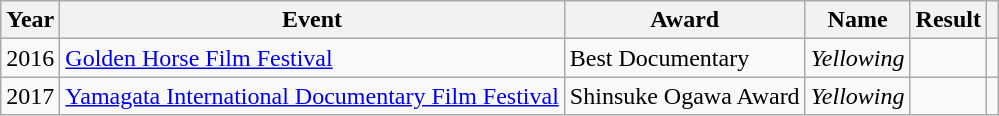<table class="wikitable sortable plainrowheaders">
<tr>
<th>Year</th>
<th>Event</th>
<th>Award</th>
<th>Name</th>
<th>Result</th>
<th scope="col" class="unsortable"></th>
</tr>
<tr>
<td>2016</td>
<td><a href='#'>Golden Horse Film Festival</a></td>
<td>Best Documentary</td>
<td><em>Yellowing</em></td>
<td></td>
<td></td>
</tr>
<tr>
<td>2017</td>
<td><a href='#'>Yamagata International Documentary Film Festival</a></td>
<td>Shinsuke Ogawa Award</td>
<td><em>Yellowing</em></td>
<td></td>
<td></td>
</tr>
</table>
